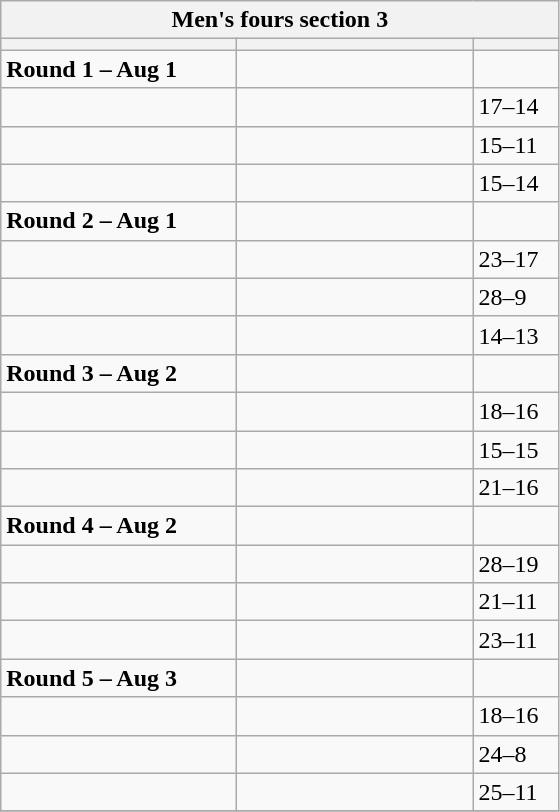<table class="wikitable">
<tr>
<th colspan="3">Men's fours section 3</th>
</tr>
<tr>
<th width=150></th>
<th width=150></th>
<th width=50></th>
</tr>
<tr>
<td><strong>Round 1 – Aug 1</strong></td>
<td></td>
<td></td>
</tr>
<tr>
<td></td>
<td></td>
<td>17–14</td>
</tr>
<tr>
<td></td>
<td></td>
<td>15–11</td>
</tr>
<tr>
<td></td>
<td></td>
<td>15–14</td>
</tr>
<tr>
<td><strong>Round 2 – Aug 1</strong></td>
<td></td>
<td></td>
</tr>
<tr>
<td></td>
<td></td>
<td>23–17</td>
</tr>
<tr>
<td></td>
<td></td>
<td>28–9</td>
</tr>
<tr>
<td></td>
<td></td>
<td>14–13</td>
</tr>
<tr>
<td><strong>Round 3 – Aug 2</strong></td>
<td></td>
<td></td>
</tr>
<tr>
<td></td>
<td></td>
<td>18–16</td>
</tr>
<tr>
<td></td>
<td></td>
<td>15–15</td>
</tr>
<tr>
<td></td>
<td></td>
<td>21–16</td>
</tr>
<tr>
<td><strong>Round 4 – Aug 2</strong></td>
<td></td>
<td></td>
</tr>
<tr>
<td></td>
<td></td>
<td>28–19</td>
</tr>
<tr>
<td></td>
<td></td>
<td>21–11</td>
</tr>
<tr>
<td></td>
<td></td>
<td>23–11</td>
</tr>
<tr>
<td><strong>Round 5 – Aug 3</strong></td>
<td></td>
<td></td>
</tr>
<tr>
<td></td>
<td></td>
<td>18–16</td>
</tr>
<tr>
<td></td>
<td></td>
<td>24–8</td>
</tr>
<tr>
<td></td>
<td></td>
<td>25–11</td>
</tr>
<tr>
</tr>
</table>
